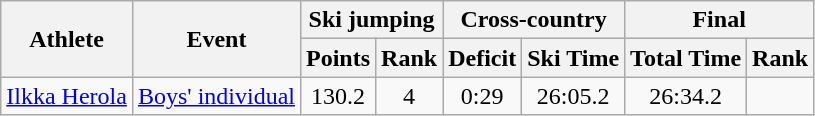<table class="wikitable">
<tr>
<th rowspan="2">Athlete</th>
<th rowspan="2">Event</th>
<th colspan="2">Ski jumping</th>
<th colspan="2">Cross-country</th>
<th colspan="2">Final</th>
</tr>
<tr>
<th>Points</th>
<th>Rank</th>
<th>Deficit</th>
<th>Ski Time</th>
<th>Total Time</th>
<th>Rank</th>
</tr>
<tr>
<td><a href='#'>Ilkka Herola</a></td>
<td><a href='#'>Boys' individual</a></td>
<td align="center">130.2</td>
<td align="center">4</td>
<td align="center">0:29</td>
<td align="center">26:05.2</td>
<td align="center">26:34.2</td>
<td align="center"></td>
</tr>
</table>
